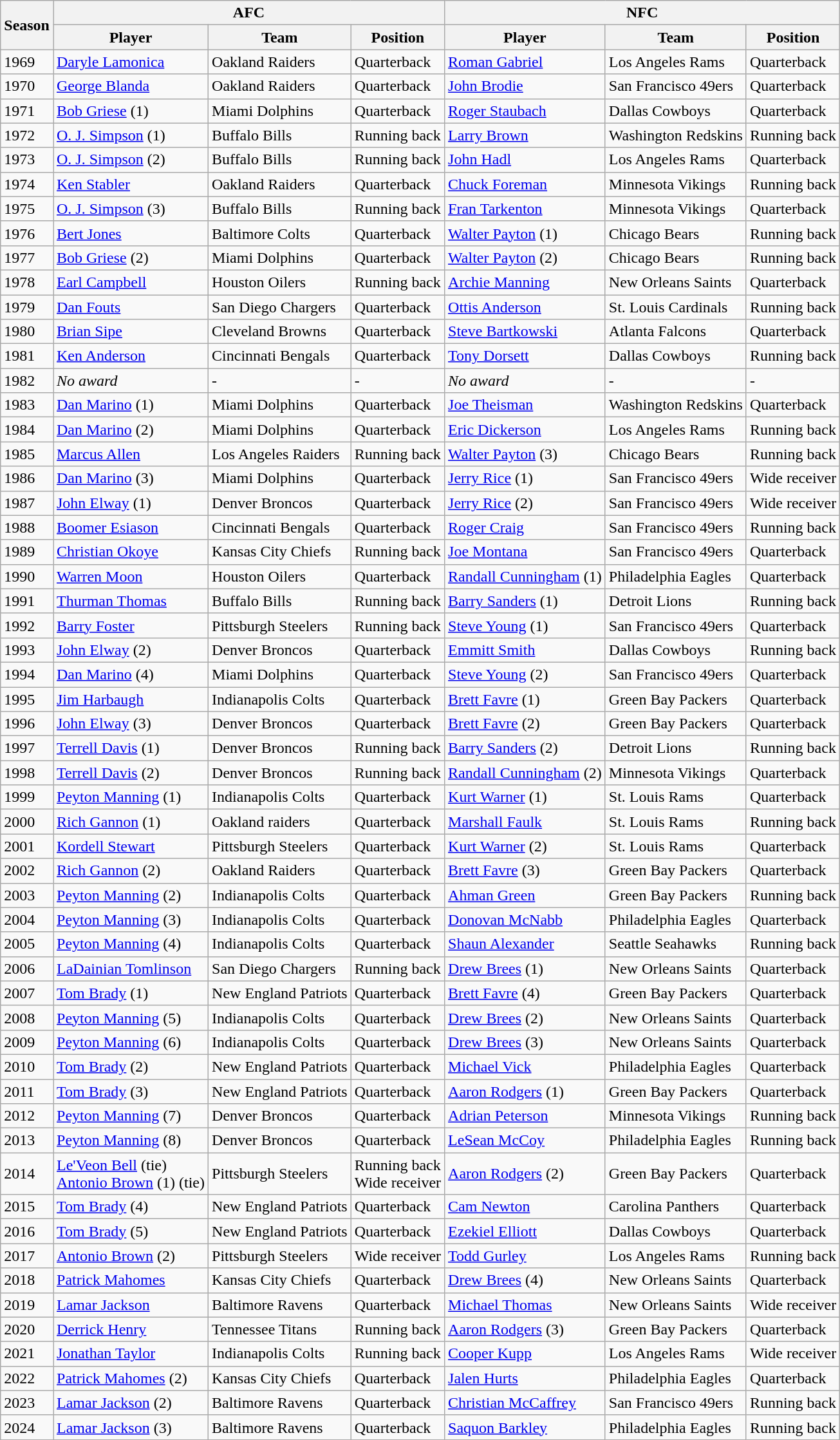<table class="wikitable">
<tr>
<th rowspan=2>Season</th>
<th colspan=3>AFC</th>
<th colspan=3>NFC</th>
</tr>
<tr>
<th>Player</th>
<th>Team</th>
<th>Position</th>
<th>Player</th>
<th>Team</th>
<th>Position</th>
</tr>
<tr>
<td>1969</td>
<td><a href='#'>Daryle Lamonica</a></td>
<td>Oakland Raiders</td>
<td>Quarterback</td>
<td><a href='#'>Roman Gabriel</a></td>
<td>Los Angeles Rams</td>
<td>Quarterback</td>
</tr>
<tr>
<td>1970</td>
<td><a href='#'>George Blanda</a></td>
<td>Oakland Raiders</td>
<td>Quarterback</td>
<td><a href='#'>John Brodie</a></td>
<td>San Francisco 49ers</td>
<td>Quarterback</td>
</tr>
<tr>
<td>1971</td>
<td><a href='#'>Bob Griese</a> (1)</td>
<td>Miami Dolphins</td>
<td>Quarterback</td>
<td><a href='#'>Roger Staubach</a></td>
<td>Dallas Cowboys</td>
<td>Quarterback</td>
</tr>
<tr>
<td>1972</td>
<td><a href='#'>O. J. Simpson</a> (1)</td>
<td>Buffalo Bills</td>
<td>Running back</td>
<td><a href='#'>Larry Brown</a></td>
<td>Washington Redskins</td>
<td>Running back</td>
</tr>
<tr>
<td>1973</td>
<td><a href='#'>O. J. Simpson</a> (2)</td>
<td>Buffalo Bills</td>
<td>Running back</td>
<td><a href='#'>John Hadl</a></td>
<td>Los Angeles Rams</td>
<td>Quarterback</td>
</tr>
<tr>
<td>1974</td>
<td><a href='#'>Ken Stabler</a></td>
<td>Oakland Raiders</td>
<td>Quarterback</td>
<td><a href='#'>Chuck Foreman</a></td>
<td>Minnesota Vikings</td>
<td>Running back</td>
</tr>
<tr>
<td>1975</td>
<td><a href='#'>O. J. Simpson</a> (3)</td>
<td>Buffalo Bills</td>
<td>Running back</td>
<td><a href='#'>Fran Tarkenton</a></td>
<td>Minnesota Vikings</td>
<td>Quarterback</td>
</tr>
<tr>
<td>1976</td>
<td><a href='#'>Bert Jones</a></td>
<td>Baltimore Colts</td>
<td>Quarterback</td>
<td><a href='#'>Walter Payton</a> (1)</td>
<td>Chicago Bears</td>
<td>Running back</td>
</tr>
<tr>
<td>1977</td>
<td><a href='#'>Bob Griese</a> (2)</td>
<td>Miami Dolphins</td>
<td>Quarterback</td>
<td><a href='#'>Walter Payton</a> (2)</td>
<td>Chicago Bears</td>
<td>Running back</td>
</tr>
<tr>
<td>1978</td>
<td><a href='#'>Earl Campbell</a></td>
<td>Houston Oilers</td>
<td>Running back</td>
<td><a href='#'>Archie Manning</a></td>
<td>New Orleans Saints</td>
<td>Quarterback</td>
</tr>
<tr>
<td>1979</td>
<td><a href='#'>Dan Fouts</a></td>
<td>San Diego Chargers</td>
<td>Quarterback</td>
<td><a href='#'>Ottis Anderson</a></td>
<td>St. Louis Cardinals</td>
<td>Running back</td>
</tr>
<tr>
<td>1980</td>
<td><a href='#'>Brian Sipe</a></td>
<td>Cleveland Browns</td>
<td>Quarterback</td>
<td><a href='#'>Steve Bartkowski</a></td>
<td>Atlanta Falcons</td>
<td>Quarterback</td>
</tr>
<tr>
<td>1981</td>
<td><a href='#'>Ken Anderson</a></td>
<td>Cincinnati Bengals</td>
<td>Quarterback</td>
<td><a href='#'>Tony Dorsett</a></td>
<td>Dallas Cowboys</td>
<td>Running back</td>
</tr>
<tr>
<td>1982</td>
<td><em>No award</em></td>
<td>-</td>
<td>-</td>
<td><em>No award</em></td>
<td>-</td>
<td>-</td>
</tr>
<tr>
<td>1983</td>
<td><a href='#'>Dan Marino</a> (1)</td>
<td>Miami Dolphins</td>
<td>Quarterback</td>
<td><a href='#'>Joe Theisman</a></td>
<td>Washington Redskins</td>
<td>Quarterback</td>
</tr>
<tr>
<td>1984</td>
<td><a href='#'>Dan Marino</a> (2)</td>
<td>Miami Dolphins</td>
<td>Quarterback</td>
<td><a href='#'>Eric Dickerson</a></td>
<td>Los Angeles Rams</td>
<td>Running back</td>
</tr>
<tr>
<td>1985</td>
<td><a href='#'>Marcus Allen</a></td>
<td>Los Angeles Raiders</td>
<td>Running back</td>
<td><a href='#'>Walter Payton</a> (3)</td>
<td>Chicago Bears</td>
<td>Running back</td>
</tr>
<tr>
<td>1986</td>
<td><a href='#'>Dan Marino</a> (3)</td>
<td>Miami Dolphins</td>
<td>Quarterback</td>
<td><a href='#'>Jerry Rice</a> (1)</td>
<td>San Francisco 49ers</td>
<td>Wide receiver</td>
</tr>
<tr>
<td>1987</td>
<td><a href='#'>John Elway</a> (1)</td>
<td>Denver Broncos</td>
<td>Quarterback</td>
<td><a href='#'>Jerry Rice</a> (2)</td>
<td>San Francisco 49ers</td>
<td>Wide receiver</td>
</tr>
<tr>
<td>1988</td>
<td><a href='#'>Boomer Esiason</a></td>
<td>Cincinnati Bengals</td>
<td>Quarterback</td>
<td><a href='#'>Roger Craig</a></td>
<td>San Francisco 49ers</td>
<td>Running back</td>
</tr>
<tr>
<td>1989</td>
<td><a href='#'>Christian Okoye</a></td>
<td>Kansas City Chiefs</td>
<td>Running back</td>
<td><a href='#'>Joe Montana</a></td>
<td>San Francisco 49ers</td>
<td>Quarterback</td>
</tr>
<tr>
<td>1990</td>
<td><a href='#'>Warren Moon</a></td>
<td>Houston Oilers</td>
<td>Quarterback</td>
<td><a href='#'>Randall Cunningham</a> (1)</td>
<td>Philadelphia Eagles</td>
<td>Quarterback</td>
</tr>
<tr>
<td>1991</td>
<td><a href='#'>Thurman Thomas</a></td>
<td>Buffalo Bills</td>
<td>Running back</td>
<td><a href='#'>Barry Sanders</a> (1)</td>
<td>Detroit Lions</td>
<td>Running back</td>
</tr>
<tr>
<td>1992</td>
<td><a href='#'>Barry Foster</a></td>
<td>Pittsburgh Steelers</td>
<td>Running back</td>
<td><a href='#'>Steve Young</a> (1)</td>
<td>San Francisco 49ers</td>
<td>Quarterback</td>
</tr>
<tr>
<td>1993</td>
<td><a href='#'>John Elway</a> (2)</td>
<td>Denver Broncos</td>
<td>Quarterback</td>
<td><a href='#'>Emmitt Smith</a></td>
<td>Dallas Cowboys</td>
<td>Running back</td>
</tr>
<tr>
<td>1994</td>
<td><a href='#'>Dan Marino</a> (4)</td>
<td>Miami Dolphins</td>
<td>Quarterback</td>
<td><a href='#'>Steve Young</a> (2)</td>
<td>San Francisco 49ers</td>
<td>Quarterback</td>
</tr>
<tr>
<td>1995</td>
<td><a href='#'>Jim Harbaugh</a></td>
<td>Indianapolis Colts</td>
<td>Quarterback</td>
<td><a href='#'>Brett Favre</a> (1)</td>
<td>Green Bay Packers</td>
<td>Quarterback</td>
</tr>
<tr>
<td>1996</td>
<td><a href='#'>John Elway</a> (3)</td>
<td>Denver Broncos</td>
<td>Quarterback</td>
<td><a href='#'>Brett Favre</a> (2)</td>
<td>Green Bay Packers</td>
<td>Quarterback</td>
</tr>
<tr>
<td>1997</td>
<td><a href='#'>Terrell Davis</a> (1)</td>
<td>Denver Broncos</td>
<td>Running back</td>
<td><a href='#'>Barry Sanders</a> (2)</td>
<td>Detroit Lions</td>
<td>Running back</td>
</tr>
<tr>
<td>1998</td>
<td><a href='#'>Terrell Davis</a> (2)</td>
<td>Denver Broncos</td>
<td>Running back</td>
<td><a href='#'>Randall Cunningham</a> (2)</td>
<td>Minnesota Vikings</td>
<td>Quarterback</td>
</tr>
<tr>
<td>1999</td>
<td><a href='#'>Peyton Manning</a> (1)</td>
<td>Indianapolis Colts</td>
<td>Quarterback</td>
<td><a href='#'>Kurt Warner</a> (1)</td>
<td>St. Louis Rams</td>
<td>Quarterback</td>
</tr>
<tr>
<td>2000</td>
<td><a href='#'>Rich Gannon</a> (1)</td>
<td>Oakland raiders</td>
<td>Quarterback</td>
<td><a href='#'>Marshall Faulk</a></td>
<td>St. Louis Rams</td>
<td>Running back</td>
</tr>
<tr>
<td>2001</td>
<td><a href='#'>Kordell Stewart</a></td>
<td>Pittsburgh Steelers</td>
<td>Quarterback</td>
<td><a href='#'>Kurt Warner</a> (2)</td>
<td>St. Louis Rams</td>
<td>Quarterback</td>
</tr>
<tr>
<td>2002</td>
<td><a href='#'>Rich Gannon</a> (2)</td>
<td>Oakland Raiders</td>
<td>Quarterback</td>
<td><a href='#'>Brett Favre</a> (3)</td>
<td>Green Bay Packers</td>
<td>Quarterback</td>
</tr>
<tr>
<td>2003</td>
<td><a href='#'>Peyton Manning</a> (2)</td>
<td>Indianapolis Colts</td>
<td>Quarterback</td>
<td><a href='#'>Ahman Green</a></td>
<td>Green Bay Packers</td>
<td>Running back</td>
</tr>
<tr>
<td>2004</td>
<td><a href='#'>Peyton Manning</a> (3)</td>
<td>Indianapolis Colts</td>
<td>Quarterback</td>
<td><a href='#'>Donovan McNabb</a></td>
<td>Philadelphia Eagles</td>
<td>Quarterback</td>
</tr>
<tr>
<td>2005</td>
<td><a href='#'>Peyton Manning</a> (4)</td>
<td>Indianapolis Colts</td>
<td>Quarterback</td>
<td><a href='#'>Shaun Alexander</a></td>
<td>Seattle Seahawks</td>
<td>Running back</td>
</tr>
<tr>
<td>2006</td>
<td><a href='#'>LaDainian Tomlinson</a></td>
<td>San Diego Chargers</td>
<td>Running back</td>
<td><a href='#'>Drew Brees</a> (1)</td>
<td>New Orleans Saints</td>
<td>Quarterback</td>
</tr>
<tr>
<td>2007</td>
<td><a href='#'>Tom Brady</a> (1)</td>
<td>New England Patriots</td>
<td>Quarterback</td>
<td><a href='#'>Brett Favre</a> (4)</td>
<td>Green Bay Packers</td>
<td>Quarterback</td>
</tr>
<tr>
<td>2008</td>
<td><a href='#'>Peyton Manning</a> (5)</td>
<td>Indianapolis Colts</td>
<td>Quarterback</td>
<td><a href='#'>Drew Brees</a> (2)</td>
<td>New Orleans Saints</td>
<td>Quarterback</td>
</tr>
<tr>
<td>2009</td>
<td><a href='#'>Peyton Manning</a> (6)</td>
<td>Indianapolis Colts</td>
<td>Quarterback</td>
<td><a href='#'>Drew Brees</a> (3)</td>
<td>New Orleans Saints</td>
<td>Quarterback</td>
</tr>
<tr>
<td>2010</td>
<td><a href='#'>Tom Brady</a> (2)</td>
<td>New England Patriots</td>
<td>Quarterback</td>
<td><a href='#'>Michael Vick</a></td>
<td>Philadelphia Eagles</td>
<td>Quarterback</td>
</tr>
<tr>
<td>2011</td>
<td><a href='#'>Tom Brady</a> (3)</td>
<td>New England Patriots</td>
<td>Quarterback</td>
<td><a href='#'>Aaron Rodgers</a> (1)</td>
<td>Green Bay Packers</td>
<td>Quarterback</td>
</tr>
<tr>
<td>2012</td>
<td><a href='#'>Peyton Manning</a> (7)</td>
<td>Denver Broncos</td>
<td>Quarterback</td>
<td><a href='#'>Adrian Peterson</a></td>
<td>Minnesota Vikings</td>
<td>Running back</td>
</tr>
<tr>
<td>2013</td>
<td><a href='#'>Peyton Manning</a> (8)</td>
<td>Denver Broncos</td>
<td>Quarterback</td>
<td><a href='#'>LeSean McCoy</a></td>
<td>Philadelphia Eagles</td>
<td>Running back</td>
</tr>
<tr>
<td>2014</td>
<td><a href='#'>Le'Veon Bell</a> (tie) <br> <a href='#'>Antonio Brown</a> (1) (tie)</td>
<td>Pittsburgh Steelers</td>
<td>Running back <br> Wide receiver</td>
<td><a href='#'>Aaron Rodgers</a> (2)</td>
<td>Green Bay Packers</td>
<td>Quarterback</td>
</tr>
<tr>
<td>2015</td>
<td><a href='#'>Tom Brady</a> (4)</td>
<td>New England Patriots</td>
<td>Quarterback</td>
<td><a href='#'>Cam Newton</a></td>
<td>Carolina Panthers</td>
<td>Quarterback</td>
</tr>
<tr>
<td>2016</td>
<td><a href='#'>Tom Brady</a> (5)</td>
<td>New England Patriots</td>
<td>Quarterback</td>
<td><a href='#'>Ezekiel Elliott</a></td>
<td>Dallas Cowboys</td>
<td>Quarterback</td>
</tr>
<tr>
<td>2017</td>
<td><a href='#'>Antonio Brown</a> (2)</td>
<td>Pittsburgh Steelers</td>
<td>Wide receiver</td>
<td><a href='#'>Todd Gurley</a></td>
<td>Los Angeles Rams</td>
<td>Running back</td>
</tr>
<tr>
<td>2018</td>
<td><a href='#'>Patrick Mahomes</a></td>
<td>Kansas City Chiefs</td>
<td>Quarterback</td>
<td><a href='#'>Drew Brees</a> (4)</td>
<td>New Orleans Saints</td>
<td>Quarterback</td>
</tr>
<tr>
<td>2019</td>
<td><a href='#'>Lamar Jackson</a></td>
<td>Baltimore Ravens</td>
<td>Quarterback</td>
<td><a href='#'>Michael Thomas</a></td>
<td>New Orleans Saints</td>
<td>Wide receiver</td>
</tr>
<tr>
<td>2020</td>
<td><a href='#'>Derrick Henry</a></td>
<td>Tennessee Titans</td>
<td>Running back</td>
<td><a href='#'>Aaron Rodgers</a> (3)</td>
<td>Green Bay Packers</td>
<td>Quarterback</td>
</tr>
<tr>
<td>2021</td>
<td><a href='#'>Jonathan Taylor</a></td>
<td>Indianapolis Colts</td>
<td>Running back</td>
<td><a href='#'>Cooper Kupp</a></td>
<td>Los Angeles Rams</td>
<td>Wide receiver</td>
</tr>
<tr>
<td>2022</td>
<td><a href='#'>Patrick Mahomes</a> (2)</td>
<td>Kansas City Chiefs</td>
<td>Quarterback</td>
<td><a href='#'>Jalen Hurts</a></td>
<td>Philadelphia Eagles</td>
<td>Quarterback</td>
</tr>
<tr>
<td>2023</td>
<td><a href='#'>Lamar Jackson</a> (2)</td>
<td>Baltimore Ravens</td>
<td>Quarterback</td>
<td><a href='#'>Christian McCaffrey</a></td>
<td>San Francisco 49ers</td>
<td>Running back</td>
</tr>
<tr>
<td>2024</td>
<td><a href='#'>Lamar Jackson</a> (3)</td>
<td>Baltimore Ravens</td>
<td>Quarterback</td>
<td><a href='#'>Saquon Barkley</a></td>
<td>Philadelphia Eagles</td>
<td>Running back</td>
</tr>
</table>
